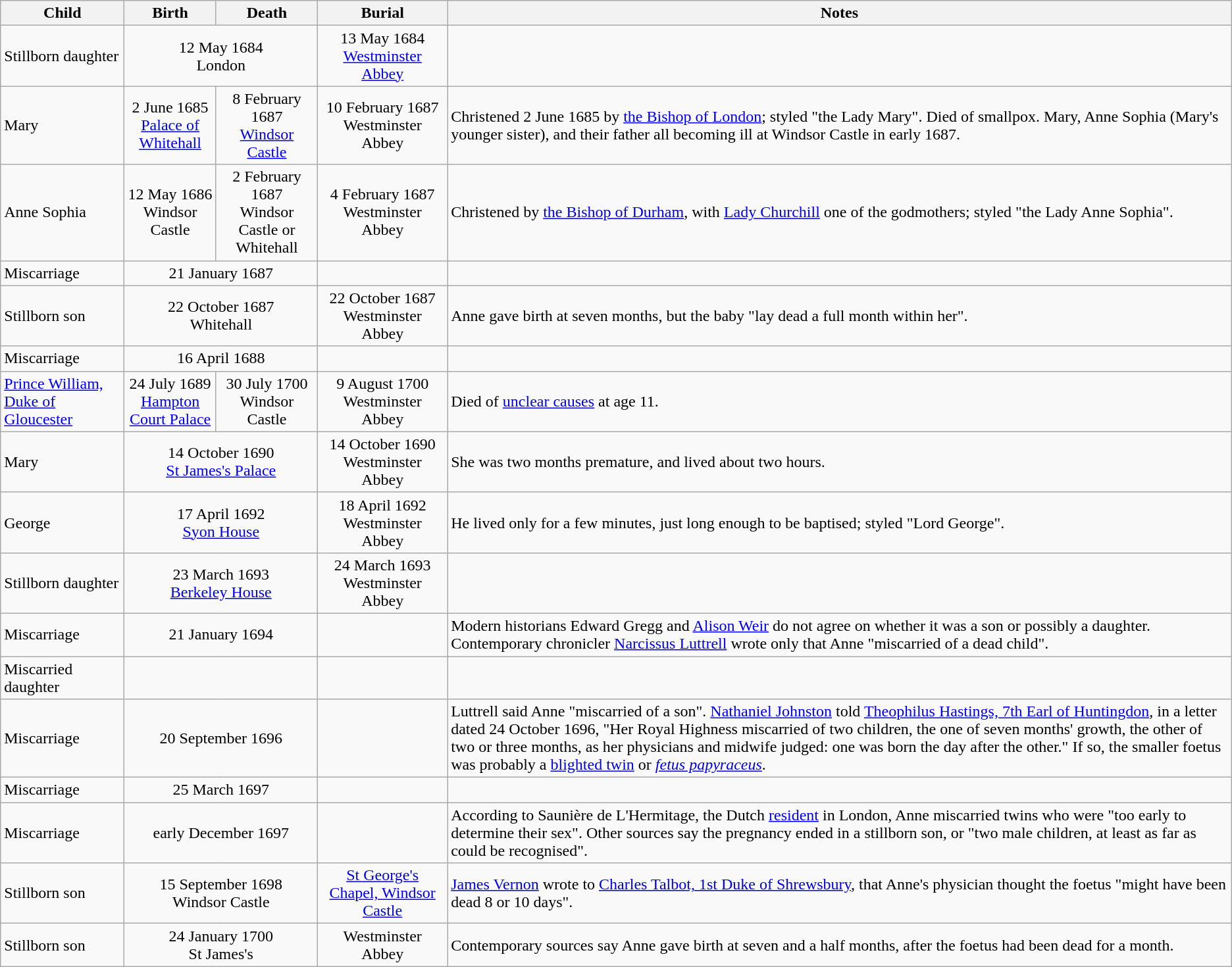<table class="wikitable">
<tr>
<th>Child</th>
<th>Birth</th>
<th>Death</th>
<th>Burial</th>
<th>Notes</th>
</tr>
<tr>
<td>Stillborn daughter</td>
<td colspan=2 style="text-align: center;">12 May 1684<br>London</td>
<td style="text-align: center;">13 May 1684<br><a href='#'>Westminster Abbey</a></td>
<td></td>
</tr>
<tr>
<td>Mary</td>
<td style="text-align: center;">2 June 1685<br><a href='#'>Palace of Whitehall</a></td>
<td style="text-align: center;">8 February 1687<br><a href='#'>Windsor Castle</a></td>
<td style="text-align: center;">10 February 1687 Westminster Abbey</td>
<td>Christened 2 June 1685 by <a href='#'>the Bishop of London</a>; styled "the Lady Mary". Died of smallpox. Mary, Anne Sophia (Mary's younger sister), and their father all becoming ill at Windsor Castle in early 1687.</td>
</tr>
<tr>
<td>Anne Sophia</td>
<td style="text-align: center;">12 May 1686<br>Windsor Castle</td>
<td style="text-align: center;">2 February 1687<br>Windsor Castle or Whitehall</td>
<td style="text-align: center;">4 February 1687 Westminster Abbey</td>
<td>Christened by <a href='#'>the Bishop of Durham</a>, with <a href='#'>Lady Churchill</a> one of the godmothers; styled "the Lady Anne Sophia".</td>
</tr>
<tr>
<td>Miscarriage</td>
<td colspan=2 style="text-align: center;">21 January 1687</td>
<td></td>
<td></td>
</tr>
<tr>
<td>Stillborn son</td>
<td colspan=2 style="text-align: center;">22 October 1687<br>Whitehall</td>
<td style="text-align: center;">22 October 1687 Westminster Abbey</td>
<td>Anne gave birth at seven months, but the baby "lay dead a full month within her".</td>
</tr>
<tr>
<td>Miscarriage</td>
<td colspan=2 style="text-align: center;">16 April 1688</td>
<td></td>
<td></td>
</tr>
<tr>
<td><a href='#'>Prince William, Duke of Gloucester</a></td>
<td style="text-align: center;">24 July 1689<br><a href='#'>Hampton Court Palace</a></td>
<td style="text-align: center;">30 July 1700<br>Windsor Castle</td>
<td style="text-align: center;">9 August 1700 Westminster Abbey</td>
<td>Died of <a href='#'>unclear causes</a> at age 11.</td>
</tr>
<tr>
<td>Mary</td>
<td colspan=2 style="text-align: center;">14 October 1690<br><a href='#'>St James's Palace</a></td>
<td style="text-align: center;">14 October 1690 Westminster Abbey</td>
<td>She was two months premature, and lived about two hours.</td>
</tr>
<tr>
<td>George</td>
<td colspan=2 style="text-align: center;">17 April 1692<br><a href='#'>Syon House</a></td>
<td style="text-align: center;">18 April 1692 Westminster Abbey</td>
<td>He lived only for a few minutes, just long enough to be baptised; styled "Lord George".</td>
</tr>
<tr>
<td>Stillborn daughter</td>
<td colspan=2 style="text-align: center;">23 March 1693<br><a href='#'>Berkeley House</a></td>
<td style="text-align: center;">24 March 1693 Westminster Abbey</td>
<td></td>
</tr>
<tr>
<td>Miscarriage</td>
<td colspan=2 style="text-align: center;">21 January 1694</td>
<td></td>
<td>Modern historians Edward Gregg and <a href='#'>Alison Weir</a> do not agree on whether it was a son or possibly a daughter. Contemporary chronicler <a href='#'>Narcissus Luttrell</a> wrote only that Anne "miscarried of a dead child".</td>
</tr>
<tr>
<td>Miscarried daughter</td>
<td colspan=2 style="text-align: center;"></td>
<td></td>
<td></td>
</tr>
<tr>
<td>Miscarriage</td>
<td colspan=2 style="text-align: center;">20 September 1696</td>
<td></td>
<td>Luttrell said Anne "miscarried of a son". <a href='#'>Nathaniel Johnston</a> told <a href='#'>Theophilus Hastings, 7th Earl of Huntingdon</a>, in a letter dated 24 October 1696, "Her Royal Highness miscarried of two children, the one of seven months' growth, the other of two or three months, as her physicians and midwife judged: one was born the day after the other." If so, the smaller foetus was probably a <a href='#'>blighted twin</a> or <em><a href='#'>fetus papyraceus</a></em>.</td>
</tr>
<tr>
<td>Miscarriage</td>
<td colspan=2 style="text-align: center;">25 March 1697</td>
<td></td>
<td></td>
</tr>
<tr>
<td>Miscarriage</td>
<td colspan=2 style="text-align: center;">early December 1697</td>
<td></td>
<td>According to Saunière de L'Hermitage, the Dutch <a href='#'>resident</a> in London, Anne miscarried twins who were "too early to determine their sex". Other sources say the pregnancy ended in a stillborn son, or "two male children, at least as far as could be recognised".</td>
</tr>
<tr>
<td>Stillborn son</td>
<td colspan=2 style="text-align: center;">15 September 1698<br>Windsor Castle</td>
<td style="text-align: center;"><a href='#'>St George's Chapel, Windsor Castle</a></td>
<td><a href='#'>James Vernon</a> wrote to <a href='#'>Charles Talbot, 1st Duke of Shrewsbury</a>, that Anne's physician thought the foetus "might have been dead 8 or 10 days".</td>
</tr>
<tr>
<td>Stillborn son</td>
<td colspan=2 style="text-align: center;">24 January 1700<br>St James's</td>
<td style="text-align: center;">Westminster Abbey</td>
<td>Contemporary sources say Anne gave birth at seven and a half months, after the foetus had been dead for a month.</td>
</tr>
</table>
